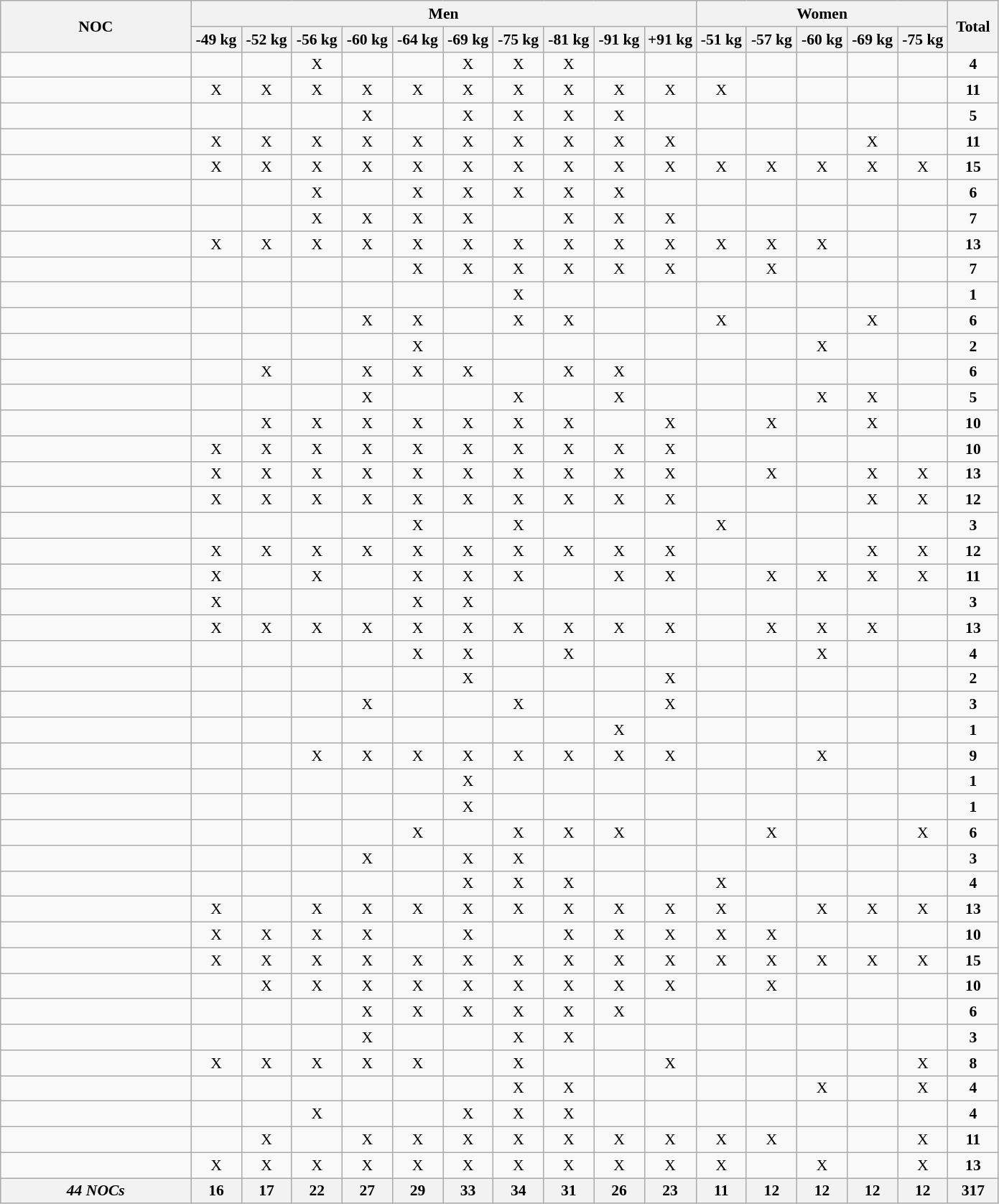<table class="wikitable collapsible" style="text-align:center; font-size:90%">
<tr>
<th rowspan=2 width=170 align=left>NOC</th>
<th colspan=10>Men</th>
<th colspan=5>Women</th>
<th rowspan=2 width=40>Total</th>
</tr>
<tr>
<th width=40>-49 kg</th>
<th width=40>-52 kg</th>
<th width=40>-56 kg</th>
<th width=40>-60 kg</th>
<th width=40>-64 kg</th>
<th width=40>-69 kg</th>
<th width=40>-75 kg</th>
<th width=40>-81 kg</th>
<th width=40>-91 kg</th>
<th width=40>+91 kg</th>
<th width=40>-51 kg</th>
<th width=40>-57 kg</th>
<th width=40>-60 kg</th>
<th width=40>-69 kg</th>
<th width=40>-75 kg</th>
</tr>
<tr>
<td align=left></td>
<td></td>
<td></td>
<td>X</td>
<td></td>
<td></td>
<td>X</td>
<td>X</td>
<td>X</td>
<td></td>
<td></td>
<td></td>
<td></td>
<td></td>
<td></td>
<td></td>
<td><strong>4</strong></td>
</tr>
<tr>
<td align=left></td>
<td>X</td>
<td>X</td>
<td>X</td>
<td>X</td>
<td>X</td>
<td>X</td>
<td>X</td>
<td>X</td>
<td>X</td>
<td>X</td>
<td>X</td>
<td></td>
<td></td>
<td></td>
<td></td>
<td><strong>11</strong></td>
</tr>
<tr>
<td align=left></td>
<td></td>
<td></td>
<td></td>
<td>X</td>
<td></td>
<td>X</td>
<td>X</td>
<td>X</td>
<td>X</td>
<td></td>
<td></td>
<td></td>
<td></td>
<td></td>
<td></td>
<td><strong>5</strong></td>
</tr>
<tr>
<td align=left></td>
<td>X</td>
<td>X</td>
<td>X</td>
<td>X</td>
<td>X</td>
<td>X</td>
<td>X</td>
<td>X</td>
<td>X</td>
<td>X</td>
<td></td>
<td></td>
<td></td>
<td>X</td>
<td></td>
<td><strong>11</strong></td>
</tr>
<tr>
<td align=left></td>
<td>X</td>
<td>X</td>
<td>X</td>
<td>X</td>
<td>X</td>
<td>X</td>
<td>X</td>
<td>X</td>
<td>X</td>
<td>X</td>
<td>X</td>
<td>X</td>
<td>X</td>
<td>X</td>
<td>X</td>
<td><strong>15</strong></td>
</tr>
<tr>
<td align=left></td>
<td></td>
<td></td>
<td>X</td>
<td></td>
<td>X</td>
<td>X</td>
<td>X</td>
<td>X</td>
<td>X</td>
<td></td>
<td></td>
<td></td>
<td></td>
<td></td>
<td></td>
<td><strong>6</strong></td>
</tr>
<tr>
<td align=left></td>
<td></td>
<td></td>
<td>X</td>
<td>X</td>
<td>X</td>
<td>X</td>
<td></td>
<td>X</td>
<td>X</td>
<td>X</td>
<td></td>
<td></td>
<td></td>
<td></td>
<td></td>
<td><strong>7</strong></td>
</tr>
<tr>
<td align=left></td>
<td>X</td>
<td>X</td>
<td>X</td>
<td>X</td>
<td>X</td>
<td>X</td>
<td>X</td>
<td>X</td>
<td>X</td>
<td>X</td>
<td>X</td>
<td>X</td>
<td>X</td>
<td></td>
<td></td>
<td><strong>13</strong></td>
</tr>
<tr>
<td align=left></td>
<td></td>
<td></td>
<td></td>
<td></td>
<td>X</td>
<td>X</td>
<td>X</td>
<td>X</td>
<td>X</td>
<td>X</td>
<td></td>
<td>X</td>
<td></td>
<td></td>
<td></td>
<td><strong>7</strong></td>
</tr>
<tr>
<td align=left></td>
<td></td>
<td></td>
<td></td>
<td></td>
<td></td>
<td></td>
<td>X</td>
<td></td>
<td></td>
<td></td>
<td></td>
<td></td>
<td></td>
<td></td>
<td></td>
<td><strong>1</strong></td>
</tr>
<tr>
<td align=left></td>
<td></td>
<td></td>
<td></td>
<td>X</td>
<td>X</td>
<td></td>
<td>X</td>
<td>X</td>
<td></td>
<td></td>
<td>X</td>
<td></td>
<td></td>
<td>X</td>
<td></td>
<td><strong>6</strong></td>
</tr>
<tr>
<td align=left></td>
<td></td>
<td></td>
<td></td>
<td></td>
<td>X</td>
<td></td>
<td></td>
<td></td>
<td></td>
<td></td>
<td></td>
<td></td>
<td>X</td>
<td></td>
<td></td>
<td><strong>2</strong></td>
</tr>
<tr>
<td align=left></td>
<td></td>
<td>X</td>
<td></td>
<td>X</td>
<td>X</td>
<td>X</td>
<td></td>
<td>X</td>
<td>X</td>
<td></td>
<td></td>
<td></td>
<td></td>
<td></td>
<td></td>
<td><strong>6</strong></td>
</tr>
<tr>
<td align=left></td>
<td></td>
<td></td>
<td></td>
<td>X</td>
<td></td>
<td></td>
<td>X</td>
<td></td>
<td>X</td>
<td></td>
<td></td>
<td></td>
<td>X</td>
<td>X</td>
<td></td>
<td><strong>5</strong></td>
</tr>
<tr>
<td align=left></td>
<td></td>
<td>X</td>
<td>X</td>
<td>X</td>
<td>X</td>
<td>X</td>
<td>X</td>
<td>X</td>
<td></td>
<td>X</td>
<td></td>
<td>X</td>
<td></td>
<td>X</td>
<td></td>
<td><strong>10</strong></td>
</tr>
<tr>
<td align=left></td>
<td>X</td>
<td>X</td>
<td>X</td>
<td>X</td>
<td>X</td>
<td>X</td>
<td>X</td>
<td>X</td>
<td>X</td>
<td>X</td>
<td></td>
<td></td>
<td></td>
<td></td>
<td></td>
<td><strong>10</strong></td>
</tr>
<tr>
<td align=left></td>
<td>X</td>
<td>X</td>
<td>X</td>
<td>X</td>
<td>X</td>
<td>X</td>
<td>X</td>
<td>X</td>
<td>X</td>
<td>X</td>
<td></td>
<td>X</td>
<td></td>
<td>X</td>
<td>X</td>
<td><strong>13</strong></td>
</tr>
<tr>
<td align=left></td>
<td>X</td>
<td>X</td>
<td>X</td>
<td>X</td>
<td>X</td>
<td>X</td>
<td>X</td>
<td>X</td>
<td>X</td>
<td>X</td>
<td></td>
<td></td>
<td></td>
<td>X</td>
<td>X</td>
<td><strong>12</strong></td>
</tr>
<tr>
<td align=left></td>
<td></td>
<td></td>
<td></td>
<td></td>
<td>X</td>
<td></td>
<td>X</td>
<td></td>
<td></td>
<td></td>
<td>X</td>
<td></td>
<td></td>
<td></td>
<td></td>
<td><strong>3</strong></td>
</tr>
<tr>
<td align=left></td>
<td>X</td>
<td>X</td>
<td>X</td>
<td>X</td>
<td>X</td>
<td>X</td>
<td>X</td>
<td>X</td>
<td>X</td>
<td>X</td>
<td></td>
<td></td>
<td></td>
<td>X</td>
<td>X</td>
<td><strong>12</strong></td>
</tr>
<tr>
<td align=left></td>
<td>X</td>
<td></td>
<td>X</td>
<td></td>
<td>X</td>
<td>X</td>
<td>X</td>
<td></td>
<td>X</td>
<td>X</td>
<td></td>
<td>X</td>
<td>X</td>
<td>X</td>
<td>X</td>
<td><strong>11</strong></td>
</tr>
<tr>
<td align=left></td>
<td>X</td>
<td></td>
<td></td>
<td></td>
<td>X</td>
<td>X</td>
<td></td>
<td></td>
<td></td>
<td></td>
<td></td>
<td></td>
<td></td>
<td></td>
<td></td>
<td><strong>3</strong></td>
</tr>
<tr>
<td align=left></td>
<td>X</td>
<td>X</td>
<td>X</td>
<td>X</td>
<td>X</td>
<td>X</td>
<td>X</td>
<td>X</td>
<td>X</td>
<td>X</td>
<td></td>
<td>X</td>
<td>X</td>
<td>X</td>
<td></td>
<td><strong>13</strong></td>
</tr>
<tr>
<td align=left></td>
<td></td>
<td></td>
<td></td>
<td></td>
<td>X</td>
<td>X</td>
<td></td>
<td>X</td>
<td></td>
<td></td>
<td></td>
<td></td>
<td>X</td>
<td></td>
<td></td>
<td><strong>4</strong></td>
</tr>
<tr>
<td align=left></td>
<td></td>
<td></td>
<td></td>
<td></td>
<td></td>
<td>X</td>
<td></td>
<td></td>
<td></td>
<td>X</td>
<td></td>
<td></td>
<td></td>
<td></td>
<td></td>
<td><strong>2</strong></td>
</tr>
<tr>
<td align=left></td>
<td></td>
<td></td>
<td></td>
<td>X</td>
<td></td>
<td></td>
<td>X</td>
<td></td>
<td></td>
<td>X</td>
<td></td>
<td></td>
<td></td>
<td></td>
<td></td>
<td><strong>3</strong></td>
</tr>
<tr>
<td align=left></td>
<td></td>
<td></td>
<td></td>
<td></td>
<td></td>
<td></td>
<td></td>
<td></td>
<td>X</td>
<td></td>
<td></td>
<td></td>
<td></td>
<td></td>
<td></td>
<td><strong>1</strong></td>
</tr>
<tr>
<td align=left></td>
<td></td>
<td></td>
<td>X</td>
<td>X</td>
<td>X</td>
<td>X</td>
<td>X</td>
<td>X</td>
<td>X</td>
<td>X</td>
<td></td>
<td></td>
<td>X</td>
<td></td>
<td></td>
<td><strong>9</strong></td>
</tr>
<tr>
<td align=left></td>
<td></td>
<td></td>
<td></td>
<td></td>
<td></td>
<td>X</td>
<td></td>
<td></td>
<td></td>
<td></td>
<td></td>
<td></td>
<td></td>
<td></td>
<td></td>
<td><strong>1</strong></td>
</tr>
<tr>
<td align=left></td>
<td></td>
<td></td>
<td></td>
<td></td>
<td></td>
<td>X</td>
<td></td>
<td></td>
<td></td>
<td></td>
<td></td>
<td></td>
<td></td>
<td></td>
<td></td>
<td><strong>1</strong></td>
</tr>
<tr>
<td align=left></td>
<td></td>
<td></td>
<td></td>
<td></td>
<td>X</td>
<td></td>
<td>X</td>
<td>X</td>
<td>X</td>
<td></td>
<td></td>
<td>X</td>
<td></td>
<td></td>
<td>X</td>
<td><strong>6</strong></td>
</tr>
<tr>
<td align=left></td>
<td></td>
<td></td>
<td></td>
<td>X</td>
<td></td>
<td>X</td>
<td>X</td>
<td></td>
<td></td>
<td></td>
<td></td>
<td></td>
<td></td>
<td></td>
<td></td>
<td><strong>3</strong></td>
</tr>
<tr>
<td align=left></td>
<td></td>
<td></td>
<td></td>
<td></td>
<td></td>
<td>X</td>
<td>X</td>
<td>X</td>
<td></td>
<td></td>
<td>X</td>
<td></td>
<td></td>
<td></td>
<td></td>
<td><strong>4</strong></td>
</tr>
<tr>
<td align=left></td>
<td>X</td>
<td></td>
<td>X</td>
<td>X</td>
<td>X</td>
<td>X</td>
<td>X</td>
<td>X</td>
<td>X</td>
<td>X</td>
<td>X</td>
<td></td>
<td>X</td>
<td>X</td>
<td>X</td>
<td><strong>13</strong></td>
</tr>
<tr>
<td align=left></td>
<td>X</td>
<td>X</td>
<td>X</td>
<td>X</td>
<td></td>
<td>X</td>
<td></td>
<td>X</td>
<td>X</td>
<td>X</td>
<td>X</td>
<td>X</td>
<td></td>
<td></td>
<td></td>
<td><strong>10</strong></td>
</tr>
<tr>
<td align=left></td>
<td>X</td>
<td>X</td>
<td>X</td>
<td>X</td>
<td>X</td>
<td>X</td>
<td>X</td>
<td>X</td>
<td>X</td>
<td>X</td>
<td>X</td>
<td>X</td>
<td>X</td>
<td>X</td>
<td>X</td>
<td><strong>15</strong></td>
</tr>
<tr>
<td align=left></td>
<td></td>
<td>X</td>
<td>X</td>
<td>X</td>
<td>X</td>
<td>X</td>
<td>X</td>
<td>X</td>
<td>X</td>
<td>X</td>
<td></td>
<td>X</td>
<td></td>
<td></td>
<td></td>
<td><strong>10</strong></td>
</tr>
<tr>
<td align=left></td>
<td></td>
<td></td>
<td></td>
<td>X</td>
<td>X</td>
<td>X</td>
<td>X</td>
<td>X</td>
<td>X</td>
<td></td>
<td></td>
<td></td>
<td></td>
<td></td>
<td></td>
<td><strong>6</strong></td>
</tr>
<tr>
<td align=left></td>
<td></td>
<td></td>
<td></td>
<td>X</td>
<td></td>
<td></td>
<td>X</td>
<td>X</td>
<td></td>
<td></td>
<td></td>
<td></td>
<td></td>
<td></td>
<td></td>
<td><strong>3</strong></td>
</tr>
<tr>
<td align=left></td>
<td>X</td>
<td>X</td>
<td>X</td>
<td>X</td>
<td>X</td>
<td></td>
<td>X</td>
<td></td>
<td></td>
<td>X</td>
<td></td>
<td></td>
<td></td>
<td></td>
<td>X</td>
<td><strong>8</strong></td>
</tr>
<tr>
<td align=left></td>
<td></td>
<td></td>
<td></td>
<td></td>
<td></td>
<td></td>
<td>X</td>
<td>X</td>
<td></td>
<td></td>
<td></td>
<td></td>
<td>X</td>
<td></td>
<td>X</td>
<td><strong>4</strong></td>
</tr>
<tr>
<td align=left></td>
<td></td>
<td></td>
<td>X</td>
<td></td>
<td></td>
<td>X</td>
<td>X</td>
<td>X</td>
<td></td>
<td></td>
<td></td>
<td></td>
<td></td>
<td></td>
<td></td>
<td><strong>4</strong></td>
</tr>
<tr>
<td align=left></td>
<td></td>
<td>X</td>
<td></td>
<td>X</td>
<td>X</td>
<td>X</td>
<td>X</td>
<td>X</td>
<td>X</td>
<td>X</td>
<td>X</td>
<td>X</td>
<td></td>
<td></td>
<td>X</td>
<td><strong>11</strong></td>
</tr>
<tr>
<td align=left></td>
<td>X</td>
<td>X</td>
<td>X</td>
<td>X</td>
<td>X</td>
<td>X</td>
<td>X</td>
<td>X</td>
<td>X</td>
<td>X</td>
<td>X</td>
<td></td>
<td>X</td>
<td></td>
<td>X</td>
<td><strong>13</strong></td>
</tr>
<tr>
<th><em>44 NOCs</em></th>
<th>16</th>
<th>17</th>
<th>22</th>
<th>27</th>
<th>29</th>
<th>33</th>
<th>34</th>
<th>31</th>
<th>26</th>
<th>23</th>
<th>11</th>
<th>12</th>
<th>12</th>
<th>12</th>
<th>12</th>
<th>317</th>
</tr>
</table>
